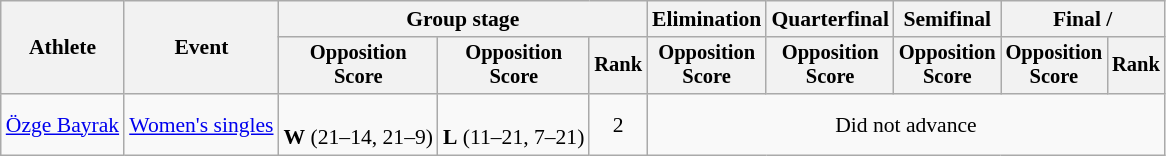<table class="wikitable" style="font-size:90%">
<tr>
<th rowspan=2>Athlete</th>
<th rowspan=2>Event</th>
<th colspan=3>Group stage</th>
<th>Elimination</th>
<th>Quarterfinal</th>
<th>Semifinal</th>
<th colspan=2>Final / </th>
</tr>
<tr style="font-size:95%">
<th>Opposition<br>Score</th>
<th>Opposition<br>Score</th>
<th>Rank</th>
<th>Opposition<br>Score</th>
<th>Opposition<br>Score</th>
<th>Opposition<br>Score</th>
<th>Opposition<br>Score</th>
<th>Rank</th>
</tr>
<tr align=center>
<td align=left><a href='#'>Özge Bayrak</a></td>
<td align=left><a href='#'>Women's singles</a></td>
<td><br><strong>W</strong> (21–14, 21–9)</td>
<td><br><strong>L</strong> (11–21, 7–21)</td>
<td>2</td>
<td colspan=5>Did not advance</td>
</tr>
</table>
